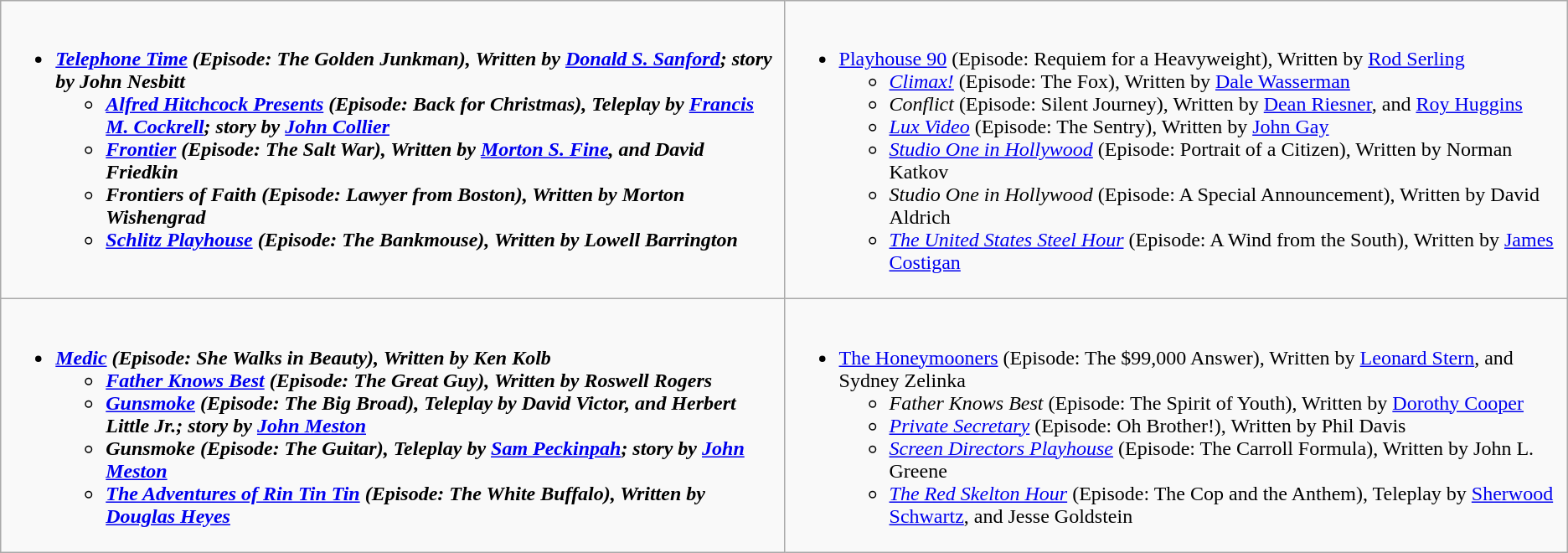<table class="wikitable">
<tr>
<td valign="top" width="50%"><br><ul><li><strong><em><a href='#'>Telephone Time</a><em> (Episode: The Golden Junkman), Written by <a href='#'>Donald S. Sanford</a>; story by John Nesbitt<strong><ul><li></em><a href='#'>Alfred Hitchcock Presents</a><em> (Episode: Back for Christmas), Teleplay by <a href='#'>Francis M. Cockrell</a>; story by <a href='#'>John Collier</a></li><li></em><a href='#'>Frontier</a><em> (Episode: The Salt War), Written by <a href='#'>Morton S. Fine</a>, and David Friedkin</li><li></em>Frontiers of Faith<em> (Episode: Lawyer from Boston), Written by Morton Wishengrad</li><li></em><a href='#'>Schlitz Playhouse</a><em> (Episode: The Bankmouse), Written by Lowell Barrington</li></ul></li></ul></td>
<td valign="top"><br><ul><li></em></strong><a href='#'>Playhouse 90</a></em> (Episode: Requiem for a Heavyweight), Written by <a href='#'>Rod Serling</a></strong><ul><li><em><a href='#'>Climax!</a></em> (Episode: The Fox), Written by <a href='#'>Dale Wasserman</a></li><li><em>Conflict</em> (Episode: Silent Journey), Written by <a href='#'>Dean Riesner</a>, and <a href='#'>Roy Huggins</a></li><li><em><a href='#'>Lux Video</a></em> (Episode: The Sentry), Written by <a href='#'>John Gay</a></li><li><em><a href='#'>Studio One in Hollywood</a></em> (Episode: Portrait of a Citizen), Written by Norman Katkov</li><li><em>Studio One in Hollywood</em> (Episode: A Special Announcement), Written by David Aldrich</li><li><em><a href='#'>The United States Steel Hour</a></em> (Episode: A Wind from the South), Written by <a href='#'>James Costigan</a></li></ul></li></ul></td>
</tr>
<tr>
<td valign="top"><br><ul><li><strong><em><a href='#'>Medic</a><em> (Episode: She Walks in Beauty), Written by Ken Kolb<strong><ul><li></em><a href='#'>Father Knows Best</a><em> (Episode: The Great Guy), Written by Roswell Rogers</li><li></em><a href='#'>Gunsmoke</a><em> (Episode: The Big Broad), Teleplay by David Victor, and Herbert Little Jr.; story by <a href='#'>John Meston</a></li><li></em>Gunsmoke<em> (Episode: The Guitar), Teleplay by <a href='#'>Sam Peckinpah</a>; story by <a href='#'>John Meston</a></li><li></em><a href='#'>The Adventures of Rin Tin Tin</a><em> (Episode: The White Buffalo), Written by <a href='#'>Douglas Heyes</a></li></ul></li></ul></td>
<td valign="top"><br><ul><li></em></strong><a href='#'>The Honeymooners</a></em> (Episode: The $99,000 Answer), Written by <a href='#'>Leonard Stern</a>, and Sydney Zelinka</strong><ul><li><em>Father Knows Best</em> (Episode: The Spirit of Youth), Written by <a href='#'>Dorothy Cooper</a></li><li><em><a href='#'>Private Secretary</a></em> (Episode: Oh Brother!), Written by Phil Davis</li><li><em><a href='#'>Screen Directors Playhouse</a></em> (Episode: The Carroll Formula), Written by John L. Greene</li><li><em><a href='#'>The Red Skelton Hour</a></em> (Episode: The Cop and the Anthem), Teleplay by <a href='#'>Sherwood Schwartz</a>, and Jesse Goldstein</li></ul></li></ul></td>
</tr>
</table>
